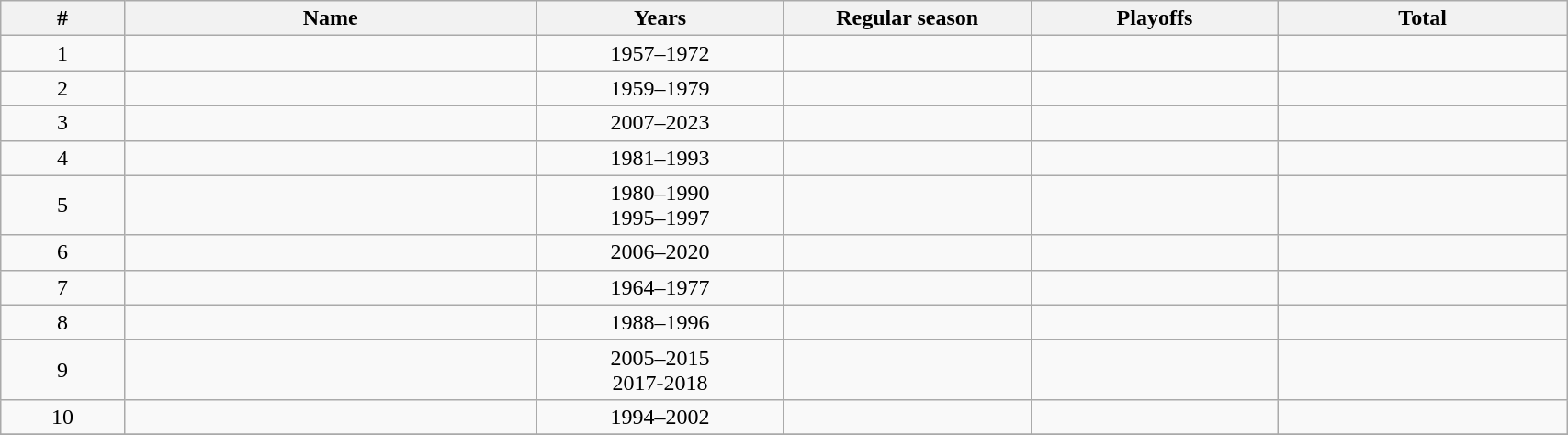<table class="wikitable sortable" style="text-align: center;" width=90%;>
<tr>
<th width=6%>#</th>
<th width=20%>Name</th>
<th width=12%>Years</th>
<th width=12%>Regular season</th>
<th width=12%>Playoffs</th>
<th width=14%>Total</th>
</tr>
<tr>
<td>1</td>
<td style="text-align:left;"> </td>
<td>1957–1972</td>
<td></td>
<td></td>
<td></td>
</tr>
<tr>
<td>2</td>
<td style="text-align:left;"> </td>
<td>1959–1979</td>
<td></td>
<td></td>
<td></td>
</tr>
<tr>
<td>3</td>
<td style="text-align:left;"> </td>
<td>2007–2023</td>
<td></td>
<td></td>
<td></td>
</tr>
<tr>
<td>4</td>
<td style="text-align:left;"> </td>
<td>1981–1993</td>
<td></td>
<td></td>
<td></td>
</tr>
<tr>
<td>5</td>
<td style="text-align:left;"> </td>
<td>1980–1990<br>1995–1997</td>
<td></td>
<td></td>
<td></td>
</tr>
<tr>
<td>6</td>
<td style="text-align:left;">  </td>
<td>2006–2020</td>
<td></td>
<td></td>
<td></td>
</tr>
<tr>
<td>7</td>
<td style="text-align:left;"> </td>
<td>1964–1977</td>
<td></td>
<td></td>
<td></td>
</tr>
<tr>
<td>8</td>
<td style="text-align:left;"> </td>
<td>1988–1996</td>
<td></td>
<td></td>
<td></td>
</tr>
<tr>
<td>9</td>
<td style="text-align:left;">  </td>
<td>2005–2015<br>2017-2018</td>
<td></td>
<td></td>
<td></td>
</tr>
<tr>
<td>10</td>
<td style="text-align:left;"> </td>
<td>1994–2002</td>
<td></td>
<td></td>
<td></td>
</tr>
<tr>
</tr>
</table>
